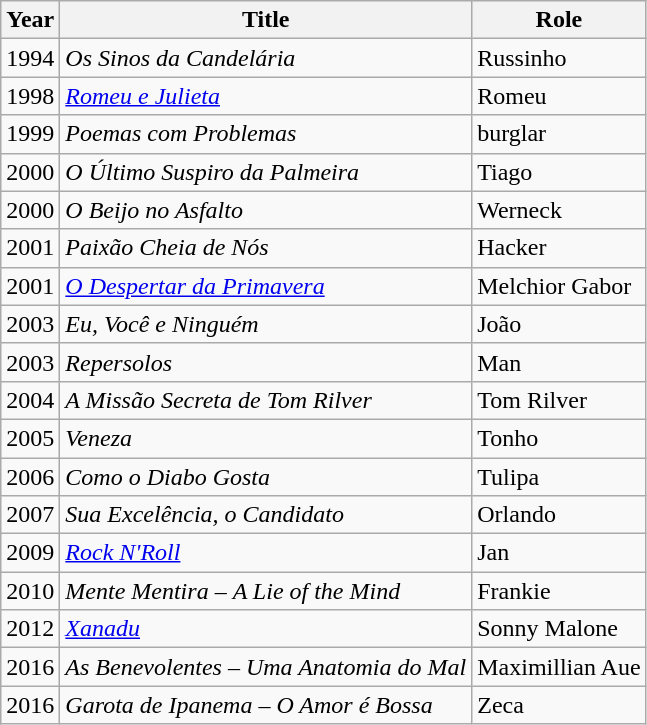<table class="wikitable">
<tr>
<th>Year</th>
<th>Title</th>
<th>Role</th>
</tr>
<tr>
<td>1994</td>
<td><em>Os Sinos da Candelária</em></td>
<td>Russinho</td>
</tr>
<tr>
<td>1998</td>
<td><em><a href='#'>Romeu e Julieta</a></em></td>
<td>Romeu</td>
</tr>
<tr>
<td>1999</td>
<td><em>Poemas com Problemas</em></td>
<td>burglar</td>
</tr>
<tr>
<td>2000</td>
<td><em>O Último Suspiro da Palmeira</em></td>
<td>Tiago</td>
</tr>
<tr>
<td>2000</td>
<td><em>O Beijo no Asfalto</em></td>
<td>Werneck</td>
</tr>
<tr>
<td>2001</td>
<td><em>Paixão Cheia de Nós</em></td>
<td>Hacker</td>
</tr>
<tr>
<td>2001</td>
<td><em><a href='#'>O Despertar da Primavera</a></em></td>
<td>Melchior Gabor</td>
</tr>
<tr>
<td>2003</td>
<td><em>Eu, Você e Ninguém</em></td>
<td>João</td>
</tr>
<tr>
<td>2003</td>
<td><em>Repersolos</em></td>
<td>Man</td>
</tr>
<tr>
<td>2004</td>
<td><em>A Missão Secreta de Tom Rilver</em></td>
<td>Tom Rilver</td>
</tr>
<tr>
<td>2005</td>
<td><em> Veneza </em></td>
<td>Tonho</td>
</tr>
<tr>
<td>2006</td>
<td><em>Como o Diabo Gosta</em></td>
<td>Tulipa</td>
</tr>
<tr>
<td>2007</td>
<td><em>Sua Excelência, o Candidato</em></td>
<td>Orlando</td>
</tr>
<tr>
<td>2009</td>
<td><em><a href='#'>Rock N'Roll</a></em></td>
<td>Jan</td>
</tr>
<tr>
<td>2010</td>
<td><em>Mente Mentira</em> – <em>A Lie of the Mind</em></td>
<td>Frankie</td>
</tr>
<tr>
<td>2012</td>
<td><em><a href='#'>Xanadu</a></em></td>
<td>Sonny Malone</td>
</tr>
<tr>
<td>2016</td>
<td><em>As Benevolentes – Uma Anatomia do Mal</em></td>
<td>Maximillian Aue</td>
</tr>
<tr>
<td>2016</td>
<td><em>Garota de Ipanema – O Amor é Bossa</em></td>
<td>Zeca</td>
</tr>
</table>
